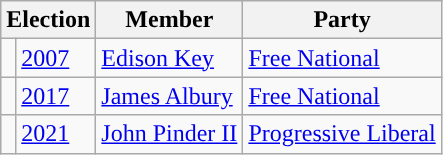<table class="wikitable">
<tr>
<th colspan="2">Election</th>
<th>Member</th>
<th>Party</th>
</tr>
<tr>
<td style="background-color: "></td>
<td><a href='#'>2007</a></td>
<td><a href='#'>Edison Key</a></td>
<td><a href='#'>Free National</a></td>
</tr>
<tr>
<td style="background-color: "></td>
<td><a href='#'>2017</a></td>
<td><a href='#'>James Albury</a></td>
<td><a href='#'>Free National</a></td>
</tr>
<tr>
<td style="background-color: "></td>
<td><a href='#'>2021</a></td>
<td><a href='#'>John Pinder II</a></td>
<td><a href='#'>Progressive Liberal</a></td>
</tr>
</table>
